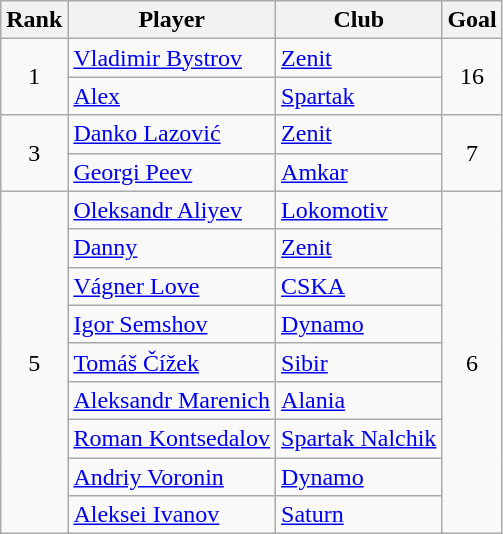<table class="wikitable" style="text-align: center;">
<tr>
<th>Rank</th>
<th>Player</th>
<th>Club</th>
<th>Goal</th>
</tr>
<tr>
<td rowspan="2">1</td>
<td style="text-align: left;"> <a href='#'>Vladimir Bystrov</a></td>
<td style="text-align: left;"><a href='#'>Zenit</a></td>
<td rowspan="2">16</td>
</tr>
<tr>
<td style="text-align: left;"> <a href='#'>Alex</a></td>
<td style="text-align: left;"><a href='#'>Spartak</a></td>
</tr>
<tr>
<td rowspan="2">3</td>
<td style="text-align: left;"> <a href='#'>Danko Lazović</a></td>
<td style="text-align: left;"><a href='#'>Zenit</a></td>
<td rowspan="2">7</td>
</tr>
<tr>
<td style="text-align: left;"> <a href='#'>Georgi Peev</a></td>
<td style="text-align: left;"><a href='#'>Amkar</a></td>
</tr>
<tr>
<td rowspan="9">5</td>
<td style="text-align: left;"> <a href='#'>Oleksandr Aliyev</a></td>
<td style="text-align: left;"><a href='#'>Lokomotiv</a></td>
<td rowspan="9">6</td>
</tr>
<tr>
<td style="text-align: left;"> <a href='#'>Danny</a></td>
<td style="text-align: left;"><a href='#'>Zenit</a></td>
</tr>
<tr>
<td style="text-align: left;"> <a href='#'>Vágner Love</a></td>
<td style="text-align: left;"><a href='#'>CSKA</a></td>
</tr>
<tr>
<td style="text-align: left;"> <a href='#'>Igor Semshov</a></td>
<td style="text-align: left;"><a href='#'>Dynamo</a></td>
</tr>
<tr>
<td style="text-align: left;"> <a href='#'>Tomáš Čížek</a></td>
<td style="text-align: left;"><a href='#'>Sibir</a></td>
</tr>
<tr>
<td style="text-align: left;"> <a href='#'>Aleksandr Marenich</a></td>
<td style="text-align: left;"><a href='#'>Alania</a></td>
</tr>
<tr>
<td style="text-align: left;"> <a href='#'>Roman Kontsedalov</a></td>
<td style="text-align: left;"><a href='#'>Spartak Nalchik</a></td>
</tr>
<tr>
<td style="text-align: left;"> <a href='#'>Andriy Voronin</a></td>
<td style="text-align: left;"><a href='#'>Dynamo</a></td>
</tr>
<tr>
<td style="text-align: left;"> <a href='#'>Aleksei Ivanov</a></td>
<td style="text-align: left;"><a href='#'>Saturn</a></td>
</tr>
</table>
